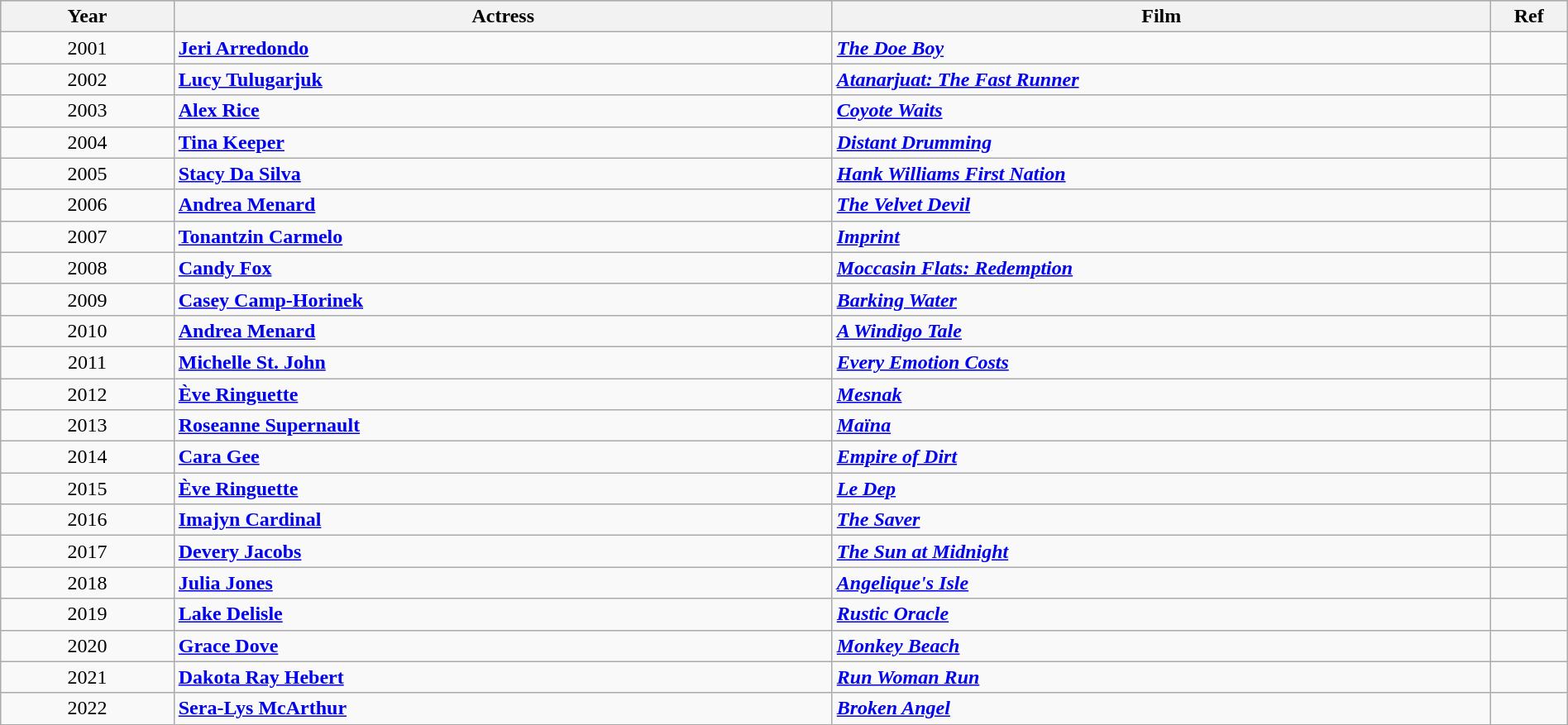<table class="wikitable" style="width:100%;">
<tr style="background:#bebebe;">
<th style="width:5%;">Year</th>
<th style="width:19%;">Actress</th>
<th style="width:19%;">Film</th>
<th style="width:2%;">Ref</th>
</tr>
<tr>
<td style="text-align:center">2001</td>
<td><strong><a href='#'>Jeri Arredondo</a></strong></td>
<td><strong><em><a href='#'>The Doe Boy</a></em></strong></td>
<td></td>
</tr>
<tr>
<td style="text-align:center">2002</td>
<td><strong><a href='#'>Lucy Tulugarjuk</a></strong></td>
<td><strong><em><a href='#'>Atanarjuat: The Fast Runner</a></em></strong></td>
<td></td>
</tr>
<tr>
<td style="text-align:center">2003</td>
<td><strong><a href='#'>Alex Rice</a></strong></td>
<td><strong><em><a href='#'>Coyote Waits</a></em></strong></td>
<td></td>
</tr>
<tr>
<td style="text-align:center">2004</td>
<td><strong><a href='#'>Tina Keeper</a></strong></td>
<td><strong><em><a href='#'>Distant Drumming</a></em></strong></td>
<td></td>
</tr>
<tr>
<td style="text-align:center">2005</td>
<td><strong><a href='#'>Stacy Da Silva</a></strong></td>
<td><strong><em><a href='#'>Hank Williams First Nation</a></em></strong></td>
<td></td>
</tr>
<tr>
<td style="text-align:center">2006</td>
<td><strong><a href='#'>Andrea Menard</a></strong></td>
<td><strong><em><a href='#'>The Velvet Devil</a></em></strong></td>
<td></td>
</tr>
<tr>
<td style="text-align:center">2007</td>
<td><strong><a href='#'>Tonantzin Carmelo</a></strong></td>
<td><strong><em><a href='#'>Imprint</a></em></strong></td>
<td></td>
</tr>
<tr>
<td style="text-align:center">2008</td>
<td><strong><a href='#'>Candy Fox</a></strong></td>
<td><strong><em><a href='#'>Moccasin Flats: Redemption</a></em></strong></td>
<td></td>
</tr>
<tr>
<td style="text-align:center">2009</td>
<td><strong><a href='#'>Casey Camp-Horinek</a></strong></td>
<td><strong><em><a href='#'>Barking Water</a></em></strong></td>
<td></td>
</tr>
<tr>
<td style="text-align:center">2010</td>
<td><strong><a href='#'>Andrea Menard</a></strong></td>
<td><strong><em><a href='#'>A Windigo Tale</a></em></strong></td>
<td></td>
</tr>
<tr>
<td style="text-align:center">2011</td>
<td><strong><a href='#'>Michelle St. John</a></strong></td>
<td><strong><em><a href='#'>Every Emotion Costs</a></em></strong></td>
<td></td>
</tr>
<tr>
<td style="text-align:center">2012</td>
<td><strong><a href='#'>Ève Ringuette</a></strong></td>
<td><strong><em><a href='#'>Mesnak</a></em></strong></td>
<td></td>
</tr>
<tr>
<td style="text-align:center">2013</td>
<td><strong><a href='#'>Roseanne Supernault</a></strong></td>
<td><strong><em><a href='#'>Maïna</a></em></strong></td>
<td></td>
</tr>
<tr>
<td style="text-align:center">2014</td>
<td><strong><a href='#'>Cara Gee</a></strong></td>
<td><strong><em><a href='#'>Empire of Dirt</a></em></strong></td>
<td></td>
</tr>
<tr>
<td style="text-align:center">2015</td>
<td><strong><a href='#'>Ève Ringuette</a></strong></td>
<td><strong><em><a href='#'>Le Dep</a></em></strong></td>
<td></td>
</tr>
<tr>
<td style="text-align:center">2016</td>
<td><strong><a href='#'>Imajyn Cardinal</a></strong></td>
<td><strong><em><a href='#'>The Saver</a></em></strong></td>
<td></td>
</tr>
<tr>
<td style="text-align:center">2017</td>
<td><strong><a href='#'>Devery Jacobs</a></strong></td>
<td><strong><em><a href='#'>The Sun at Midnight</a></em></strong></td>
<td></td>
</tr>
<tr>
<td style="text-align:center">2018</td>
<td><strong><a href='#'>Julia Jones</a></strong></td>
<td><strong><em><a href='#'>Angelique's Isle</a></em></strong></td>
<td></td>
</tr>
<tr>
<td style="text-align:center">2019</td>
<td><strong><a href='#'>Lake Delisle</a></strong></td>
<td><strong><em><a href='#'>Rustic Oracle</a></em></strong></td>
<td></td>
</tr>
<tr>
<td style="text-align:center">2020</td>
<td><strong><a href='#'>Grace Dove</a></strong></td>
<td><strong><em><a href='#'>Monkey Beach</a></em></strong></td>
<td></td>
</tr>
<tr>
<td style="text-align:center">2021</td>
<td><strong><a href='#'>Dakota Ray Hebert</a></strong></td>
<td><strong><em><a href='#'>Run Woman Run</a></em></strong></td>
<td></td>
</tr>
<tr>
<td style="text-align:center">2022</td>
<td><strong><a href='#'>Sera-Lys McArthur</a></strong></td>
<td><strong><em><a href='#'>Broken Angel</a></em></strong></td>
<td></td>
</tr>
</table>
